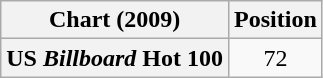<table class="wikitable plainrowheaders" style="text-align:center">
<tr>
<th scope="col">Chart (2009)</th>
<th scope="col">Position</th>
</tr>
<tr>
<th scope="row">US <em>Billboard</em> Hot 100</th>
<td>72</td>
</tr>
</table>
